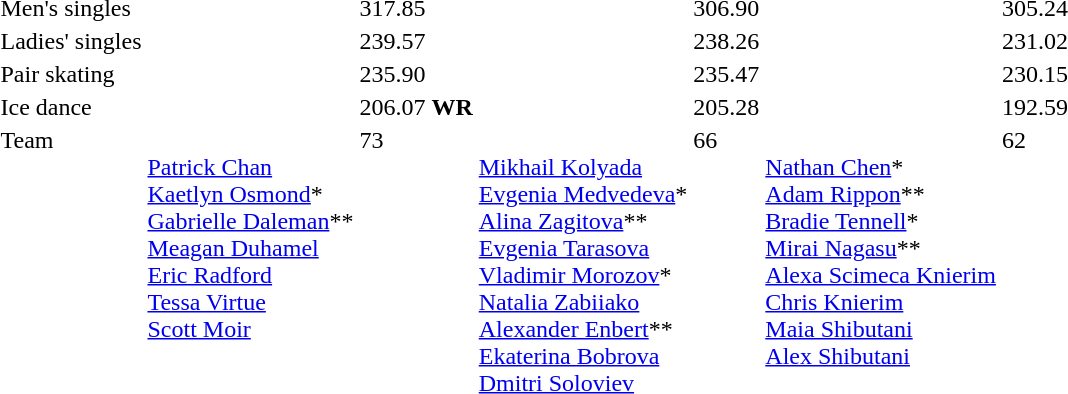<table>
<tr valign="top">
<td>Men's singles<br></td>
<td></td>
<td>317.85</td>
<td></td>
<td>306.90</td>
<td></td>
<td>305.24</td>
</tr>
<tr valign="top">
<td>Ladies' singles<br></td>
<td></td>
<td>239.57</td>
<td></td>
<td>238.26</td>
<td></td>
<td>231.02</td>
</tr>
<tr valign="top">
<td>Pair skating<br></td>
<td></td>
<td>235.90</td>
<td></td>
<td>235.47</td>
<td></td>
<td>230.15</td>
</tr>
<tr valign="top">
<td>Ice dance<br></td>
<td></td>
<td>206.07 <strong>WR</strong></td>
<td></td>
<td>205.28</td>
<td></td>
<td>192.59</td>
</tr>
<tr valign="top">
<td>Team<br></td>
<td><br><a href='#'>Patrick Chan</a><br><a href='#'>Kaetlyn Osmond</a>*<br><a href='#'>Gabrielle Daleman</a>**<br><a href='#'>Meagan Duhamel</a> <br> <a href='#'>Eric Radford</a><br><a href='#'>Tessa Virtue</a> <br> <a href='#'>Scott Moir</a><br><br></td>
<td>73</td>
<td><br><a href='#'>Mikhail Kolyada</a> <br> <a href='#'>Evgenia Medvedeva</a>* <br> <a href='#'>Alina Zagitova</a>** <br> <a href='#'>Evgenia Tarasova</a> <br> <a href='#'>Vladimir Morozov</a>* <br> <a href='#'>Natalia Zabiiako</a> <br> <a href='#'>Alexander Enbert</a>** <br> <a href='#'>Ekaterina Bobrova</a> <br> <a href='#'>Dmitri Soloviev</a></td>
<td>66</td>
<td><br><a href='#'>Nathan Chen</a>* <br> <a href='#'>Adam Rippon</a>** <br> <a href='#'>Bradie Tennell</a>* <br> <a href='#'>Mirai Nagasu</a>** <br> <a href='#'>Alexa Scimeca Knierim</a> <br> <a href='#'>Chris Knierim</a> <br> <a href='#'>Maia Shibutani</a> <br> <a href='#'>Alex Shibutani</a></td>
<td>62</td>
</tr>
</table>
